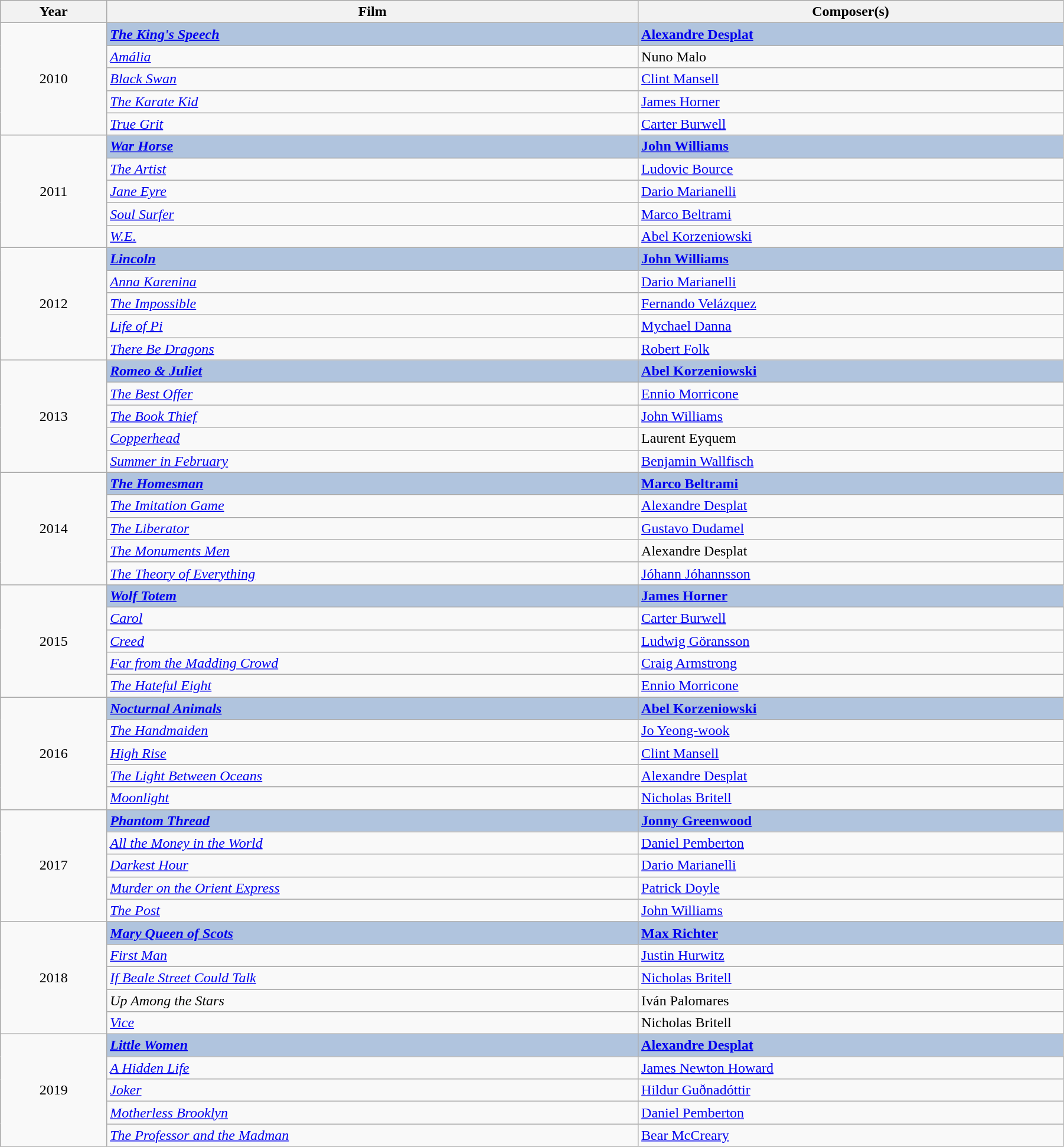<table class="wikitable" width="95%" cellpadding="5">
<tr>
<th width="10%">Year</th>
<th width="50%">Film</th>
<th width="40%">Composer(s)</th>
</tr>
<tr>
<td rowspan="5" style="text-align:center;">2010<br></td>
<td style="background:#B0C4DE;"><strong><em><a href='#'>The King's Speech</a></em></strong></td>
<td style="background:#B0C4DE;"><strong><a href='#'>Alexandre Desplat</a></strong></td>
</tr>
<tr>
<td><em><a href='#'>Amália</a></em></td>
<td>Nuno Malo</td>
</tr>
<tr>
<td><em><a href='#'>Black Swan</a></em></td>
<td><a href='#'>Clint Mansell</a></td>
</tr>
<tr>
<td><em><a href='#'>The Karate Kid</a></em></td>
<td><a href='#'>James Horner</a></td>
</tr>
<tr>
<td><em><a href='#'>True Grit</a></em></td>
<td><a href='#'>Carter Burwell</a></td>
</tr>
<tr>
<td rowspan="5" style="text-align:center;">2011<br></td>
<td style="background:#B0C4DE;"><strong><em><a href='#'>War Horse</a></em></strong></td>
<td style="background:#B0C4DE;"><strong><a href='#'>John Williams</a></strong></td>
</tr>
<tr>
<td><em><a href='#'>The Artist</a></em></td>
<td><a href='#'>Ludovic Bource</a></td>
</tr>
<tr>
<td><em><a href='#'>Jane Eyre</a></em></td>
<td><a href='#'>Dario Marianelli</a></td>
</tr>
<tr>
<td><em><a href='#'>Soul Surfer</a></em></td>
<td><a href='#'>Marco Beltrami</a></td>
</tr>
<tr>
<td><em><a href='#'>W.E.</a></em></td>
<td><a href='#'>Abel Korzeniowski</a></td>
</tr>
<tr>
<td rowspan="5" style="text-align:center;">2012<br></td>
<td style="background:#B0C4DE;"><strong><em><a href='#'>Lincoln</a></em></strong></td>
<td style="background:#B0C4DE;"><strong><a href='#'>John Williams</a></strong></td>
</tr>
<tr>
<td><em><a href='#'>Anna Karenina</a></em></td>
<td><a href='#'>Dario Marianelli</a></td>
</tr>
<tr>
<td><em><a href='#'>The Impossible</a></em></td>
<td><a href='#'>Fernando Velázquez</a></td>
</tr>
<tr>
<td><em><a href='#'>Life of Pi</a></em></td>
<td><a href='#'>Mychael Danna</a></td>
</tr>
<tr>
<td><em><a href='#'>There Be Dragons</a></em></td>
<td><a href='#'>Robert Folk</a></td>
</tr>
<tr>
<td rowspan="5" style="text-align:center;">2013<br></td>
<td style="background:#B0C4DE;"><strong><em><a href='#'>Romeo & Juliet</a></em></strong></td>
<td style="background:#B0C4DE;"><strong><a href='#'>Abel Korzeniowski</a></strong></td>
</tr>
<tr>
<td><em><a href='#'>The Best Offer</a></em></td>
<td><a href='#'>Ennio Morricone</a></td>
</tr>
<tr>
<td><em><a href='#'>The Book Thief</a></em></td>
<td><a href='#'>John Williams</a></td>
</tr>
<tr>
<td><em><a href='#'>Copperhead</a></em></td>
<td>Laurent Eyquem</td>
</tr>
<tr>
<td><em><a href='#'>Summer in February</a></em></td>
<td><a href='#'>Benjamin Wallfisch</a></td>
</tr>
<tr>
<td rowspan="5" style="text-align:center;">2014<br></td>
<td style="background:#B0C4DE;"><strong><em><a href='#'>The Homesman</a></em></strong></td>
<td style="background:#B0C4DE;"><strong><a href='#'>Marco Beltrami</a></strong></td>
</tr>
<tr>
<td><em><a href='#'>The Imitation Game</a></em></td>
<td><a href='#'>Alexandre Desplat</a></td>
</tr>
<tr>
<td><em><a href='#'>The Liberator</a></em></td>
<td><a href='#'>Gustavo Dudamel</a></td>
</tr>
<tr>
<td><em><a href='#'>The Monuments Men</a></em></td>
<td>Alexandre Desplat</td>
</tr>
<tr>
<td><em><a href='#'>The Theory of Everything</a></em></td>
<td><a href='#'>Jóhann Jóhannsson</a></td>
</tr>
<tr>
<td rowspan="5" style="text-align:center;">2015<br></td>
<td style="background:#B0C4DE;"><strong><em><a href='#'>Wolf Totem</a></em></strong></td>
<td style="background:#B0C4DE;"><strong><a href='#'>James Horner</a></strong></td>
</tr>
<tr>
<td><em><a href='#'>Carol</a></em></td>
<td><a href='#'>Carter Burwell</a></td>
</tr>
<tr>
<td><em><a href='#'>Creed</a></em></td>
<td><a href='#'>Ludwig Göransson</a></td>
</tr>
<tr>
<td><em><a href='#'>Far from the Madding Crowd</a></em></td>
<td><a href='#'>Craig Armstrong</a></td>
</tr>
<tr>
<td><em><a href='#'>The Hateful Eight</a></em></td>
<td><a href='#'>Ennio Morricone</a></td>
</tr>
<tr>
<td rowspan="5" style="text-align:center;">2016<br></td>
<td style="background:#B0C4DE;"><strong><em><a href='#'>Nocturnal Animals</a></em></strong></td>
<td style="background:#B0C4DE;"><strong><a href='#'>Abel Korzeniowski</a></strong></td>
</tr>
<tr>
<td><em><a href='#'>The Handmaiden</a></em></td>
<td><a href='#'>Jo Yeong-wook</a></td>
</tr>
<tr>
<td><em><a href='#'>High Rise</a></em></td>
<td><a href='#'>Clint Mansell</a></td>
</tr>
<tr>
<td><em><a href='#'>The Light Between Oceans</a></em></td>
<td><a href='#'>Alexandre Desplat</a></td>
</tr>
<tr>
<td><em><a href='#'>Moonlight</a></em></td>
<td><a href='#'>Nicholas Britell</a></td>
</tr>
<tr>
<td rowspan="5" style="text-align:center;">2017<br></td>
<td style="background:#B0C4DE;"><strong><em><a href='#'>Phantom Thread</a></em></strong></td>
<td style="background:#B0C4DE;"><strong><a href='#'>Jonny Greenwood</a></strong></td>
</tr>
<tr>
<td><em><a href='#'>All the Money in the World</a></em></td>
<td><a href='#'>Daniel Pemberton</a></td>
</tr>
<tr>
<td><em><a href='#'>Darkest Hour</a></em></td>
<td><a href='#'>Dario Marianelli</a></td>
</tr>
<tr>
<td><em><a href='#'>Murder on the Orient Express</a></em></td>
<td><a href='#'>Patrick Doyle</a></td>
</tr>
<tr>
<td><em><a href='#'>The Post</a></em></td>
<td><a href='#'>John Williams</a></td>
</tr>
<tr>
<td rowspan="5" style="text-align:center;">2018<br></td>
<td style="background:#B0C4DE;"><strong><em><a href='#'>Mary Queen of Scots</a></em></strong></td>
<td style="background:#B0C4DE;"><strong><a href='#'>Max Richter</a></strong></td>
</tr>
<tr>
<td><em><a href='#'>First Man</a></em></td>
<td><a href='#'>Justin Hurwitz</a></td>
</tr>
<tr>
<td><em><a href='#'>If Beale Street Could Talk</a></em></td>
<td><a href='#'>Nicholas Britell</a></td>
</tr>
<tr>
<td><em>Up Among the Stars</em></td>
<td>Iván Palomares</td>
</tr>
<tr>
<td><em><a href='#'>Vice</a></em></td>
<td>Nicholas Britell</td>
</tr>
<tr>
<td rowspan="5" style="text-align:center;">2019<br></td>
<td style="background:#B0C4DE;"><strong><em><a href='#'>Little Women</a></em></strong></td>
<td style="background:#B0C4DE;"><strong><a href='#'>Alexandre Desplat</a></strong></td>
</tr>
<tr>
<td><em><a href='#'>A Hidden Life</a></em></td>
<td><a href='#'>James Newton Howard</a></td>
</tr>
<tr>
<td><em><a href='#'>Joker</a></em></td>
<td><a href='#'>Hildur Guðnadóttir</a></td>
</tr>
<tr>
<td><em><a href='#'>Motherless Brooklyn</a></em></td>
<td><a href='#'>Daniel Pemberton</a></td>
</tr>
<tr>
<td><em><a href='#'>The Professor and the Madman</a></em></td>
<td><a href='#'>Bear McCreary</a></td>
</tr>
</table>
